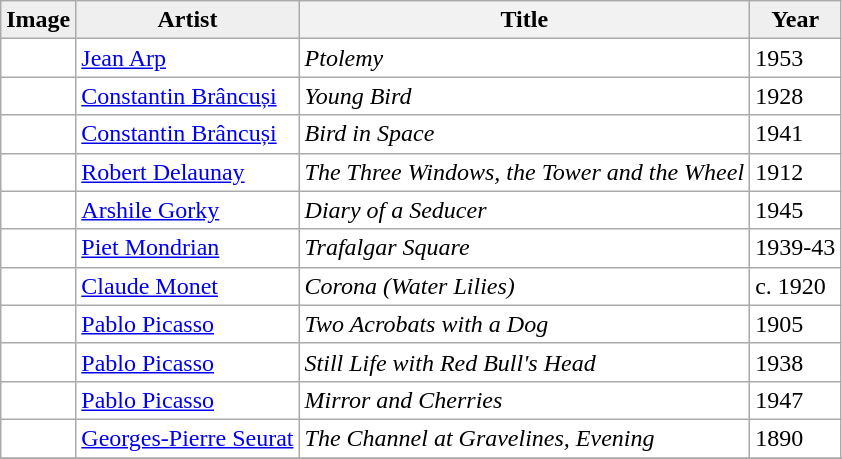<table class="wikitable" border="0" style="background:#ffffff" class="sortable wikitable">
<tr>
<th style="background:#efefef;">Image</th>
<th style="background:#efefef;">Artist</th>
<th>Title</th>
<th style="background:#efefef;">Year</th>
</tr>
<tr>
<td></td>
<td><a href='#'>Jean Arp</a></td>
<td><em>Ptolemy</em></td>
<td>1953</td>
</tr>
<tr>
<td></td>
<td><a href='#'>Constantin Brâncuși</a></td>
<td><em>Young Bird</em></td>
<td>1928</td>
</tr>
<tr>
<td></td>
<td><a href='#'>Constantin Brâncuși</a></td>
<td><em>Bird in Space</em></td>
<td>1941</td>
</tr>
<tr>
<td></td>
<td><a href='#'>Robert Delaunay</a></td>
<td><em>The Three Windows, the Tower and the Wheel</em></td>
<td>1912</td>
</tr>
<tr>
<td></td>
<td><a href='#'>Arshile Gorky</a></td>
<td><em>Diary of a Seducer</em></td>
<td>1945</td>
</tr>
<tr>
<td></td>
<td><a href='#'>Piet Mondrian</a></td>
<td><em>Trafalgar Square</em></td>
<td>1939-43</td>
</tr>
<tr>
<td></td>
<td><a href='#'>Claude Monet</a></td>
<td><em>Corona (Water Lilies)</em></td>
<td>c. 1920</td>
</tr>
<tr>
<td></td>
<td><a href='#'>Pablo Picasso</a></td>
<td><em>Two Acrobats with a Dog</em></td>
<td>1905</td>
</tr>
<tr>
<td></td>
<td><a href='#'>Pablo Picasso</a></td>
<td><em>Still Life with Red Bull's Head</em></td>
<td>1938</td>
</tr>
<tr>
<td></td>
<td><a href='#'>Pablo Picasso</a></td>
<td><em>Mirror and Cherries</em></td>
<td>1947</td>
</tr>
<tr>
<td></td>
<td><a href='#'>Georges-Pierre Seurat</a></td>
<td><em>The Channel at Gravelines, Evening</em></td>
<td>1890</td>
</tr>
<tr>
</tr>
</table>
